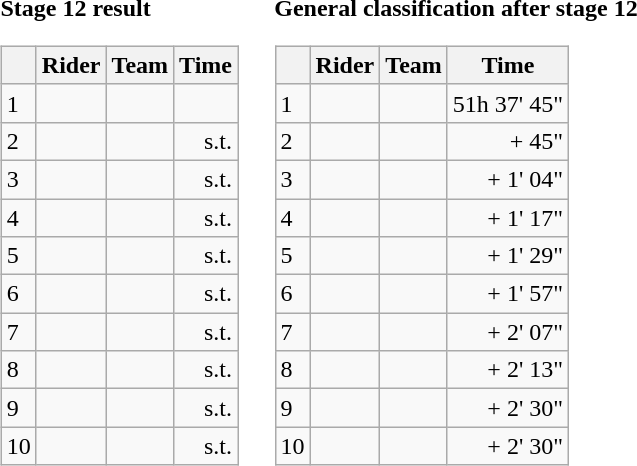<table>
<tr>
<td><strong>Stage 12 result</strong><br><table class="wikitable">
<tr>
<th></th>
<th>Rider</th>
<th>Team</th>
<th>Time</th>
</tr>
<tr>
<td>1</td>
<td></td>
<td></td>
<td align="right"></td>
</tr>
<tr>
<td>2</td>
<td></td>
<td></td>
<td align="right">s.t.</td>
</tr>
<tr>
<td>3</td>
<td></td>
<td></td>
<td align="right">s.t.</td>
</tr>
<tr>
<td>4</td>
<td></td>
<td></td>
<td align="right">s.t.</td>
</tr>
<tr>
<td>5</td>
<td></td>
<td></td>
<td align="right">s.t.</td>
</tr>
<tr>
<td>6</td>
<td></td>
<td></td>
<td align="right">s.t.</td>
</tr>
<tr>
<td>7</td>
<td></td>
<td></td>
<td align="right">s.t.</td>
</tr>
<tr>
<td>8</td>
<td></td>
<td></td>
<td align="right">s.t.</td>
</tr>
<tr>
<td>9</td>
<td></td>
<td></td>
<td align="right">s.t.</td>
</tr>
<tr>
<td>10</td>
<td></td>
<td></td>
<td align="right">s.t.</td>
</tr>
</table>
</td>
<td></td>
<td><strong>General classification after stage 12</strong><br><table class="wikitable">
<tr>
<th></th>
<th>Rider</th>
<th>Team</th>
<th>Time</th>
</tr>
<tr>
<td>1</td>
<td> </td>
<td></td>
<td align="right">51h 37' 45"</td>
</tr>
<tr>
<td>2</td>
<td></td>
<td></td>
<td align="right">+ 45"</td>
</tr>
<tr>
<td>3</td>
<td></td>
<td></td>
<td align="right">+ 1' 04"</td>
</tr>
<tr>
<td>4</td>
<td></td>
<td></td>
<td align="right">+ 1' 17"</td>
</tr>
<tr>
<td>5</td>
<td></td>
<td></td>
<td align="right">+ 1' 29"</td>
</tr>
<tr>
<td>6</td>
<td></td>
<td></td>
<td align="right">+ 1' 57"</td>
</tr>
<tr>
<td>7</td>
<td></td>
<td></td>
<td align="right">+ 2' 07"</td>
</tr>
<tr>
<td>8</td>
<td></td>
<td></td>
<td align="right">+ 2' 13"</td>
</tr>
<tr>
<td>9</td>
<td></td>
<td></td>
<td align="right">+ 2' 30"</td>
</tr>
<tr>
<td>10</td>
<td></td>
<td></td>
<td align="right">+ 2' 30"</td>
</tr>
</table>
</td>
</tr>
</table>
